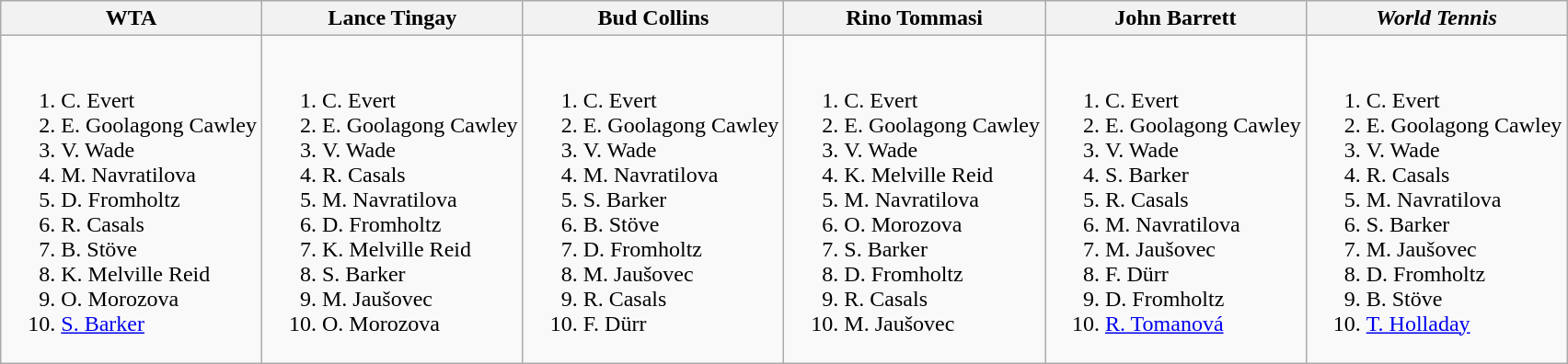<table class="wikitable">
<tr>
<th>WTA</th>
<th>Lance Tingay</th>
<th>Bud Collins</th>
<th>Rino Tommasi</th>
<th>John Barrett</th>
<th><em>World Tennis</em></th>
</tr>
<tr style="vertical-align: top;">
<td style="white-space: nowrap;"><br><ol><li> C. Evert</li><li> E. Goolagong Cawley</li><li> V. Wade</li><li> M. Navratilova</li><li> D. Fromholtz</li><li> R. Casals</li><li> B. Stöve</li><li> K. Melville Reid</li><li> O. Morozova</li><li> <a href='#'>S. Barker</a></li></ol></td>
<td style="white-space: nowrap;"><br><ol><li> C. Evert</li><li> E. Goolagong Cawley</li><li> V. Wade</li><li> R. Casals</li><li> M. Navratilova</li><li> D. Fromholtz</li><li> K. Melville Reid</li><li> S. Barker</li><li> M. Jaušovec</li><li> O. Morozova</li></ol></td>
<td style="white-space: nowrap;"><br><ol><li> C. Evert</li><li> E. Goolagong Cawley</li><li> V. Wade</li><li> M. Navratilova</li><li> S. Barker</li><li> B. Stöve</li><li> D. Fromholtz</li><li> M. Jaušovec</li><li> R. Casals</li><li> F. Dürr</li></ol></td>
<td style="white-space: nowrap;"><br><ol><li> C. Evert</li><li> E. Goolagong Cawley</li><li> V. Wade</li><li> K. Melville Reid</li><li> M. Navratilova</li><li> O. Morozova</li><li> S. Barker</li><li> D. Fromholtz</li><li> R. Casals</li><li> M. Jaušovec</li></ol></td>
<td style="white-space: nowrap;"><br><ol><li> C. Evert</li><li> E. Goolagong Cawley</li><li> V. Wade</li><li> S. Barker</li><li> R. Casals</li><li> M. Navratilova</li><li> M. Jaušovec</li><li> F. Dürr</li><li> D. Fromholtz</li><li> <a href='#'>R. Tomanová</a></li></ol></td>
<td style="white-space: nowrap;"><br><ol><li> C. Evert</li><li> E. Goolagong Cawley</li><li> V. Wade</li><li> R. Casals</li><li> M. Navratilova</li><li> S. Barker</li><li> M. Jaušovec</li><li> D. Fromholtz</li><li> B. Stöve</li><li> <a href='#'>T. Holladay</a></li></ol></td>
</tr>
</table>
